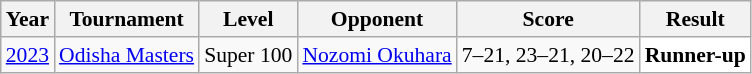<table class="sortable wikitable" style="font-size: 90%">
<tr>
<th>Year</th>
<th>Tournament</th>
<th>Level</th>
<th>Opponent</th>
<th>Score</th>
<th>Result</th>
</tr>
<tr>
<td align="center"><a href='#'>2023</a></td>
<td align="left"><a href='#'>Odisha Masters</a></td>
<td align="left">Super 100</td>
<td align="left"> <a href='#'>Nozomi Okuhara</a></td>
<td align="left">7–21, 23–21, 20–22</td>
<td style="text-align:left; background:white"> <strong>Runner-up</strong></td>
</tr>
</table>
